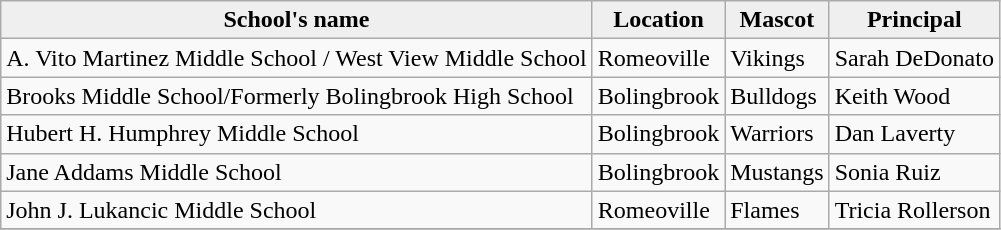<table class="wikitable">
<tr>
<th style="background:#efefef;">School's name</th>
<th style="background:#efefef;">Location</th>
<th style="background:#efefef;">Mascot</th>
<th style="background:#efefef;">Principal</th>
</tr>
<tr>
<td>A. Vito Martinez Middle School / West View Middle School</td>
<td>Romeoville</td>
<td>Vikings</td>
<td>Sarah DeDonato</td>
</tr>
<tr>
<td>Brooks Middle School/Formerly Bolingbrook High School</td>
<td>Bolingbrook</td>
<td>Bulldogs</td>
<td>Keith Wood</td>
</tr>
<tr>
<td>Hubert H. Humphrey Middle School</td>
<td>Bolingbrook</td>
<td>Warriors</td>
<td>Dan Laverty</td>
</tr>
<tr>
<td>Jane Addams Middle School</td>
<td>Bolingbrook</td>
<td>Mustangs</td>
<td>Sonia Ruiz</td>
</tr>
<tr>
<td>John J. Lukancic Middle School</td>
<td>Romeoville</td>
<td>Flames</td>
<td>Tricia Rollerson</td>
</tr>
<tr>
</tr>
</table>
